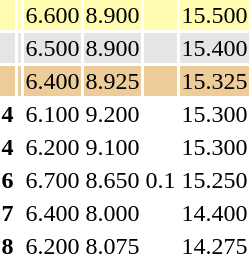<table>
<tr bgcolor=fffcaf>
<td></td>
<td align=left></td>
<td>6.600</td>
<td>8.900</td>
<td></td>
<td>15.500</td>
</tr>
<tr bgcolor=e5e5e5>
<td></td>
<td align=left></td>
<td>6.500</td>
<td>8.900</td>
<td></td>
<td>15.400</td>
</tr>
<tr bgcolor=eecc99>
<td></td>
<td align=left></td>
<td>6.400</td>
<td>8.925</td>
<td></td>
<td>15.325</td>
</tr>
<tr>
<th><strong>4</strong></th>
<td align=left></td>
<td>6.100</td>
<td>9.200</td>
<td></td>
<td>15.300</td>
</tr>
<tr>
<th><strong>4</strong></th>
<td align=left></td>
<td>6.200</td>
<td>9.100</td>
<td></td>
<td>15.300</td>
</tr>
<tr>
<th><strong>6</strong></th>
<td align=left></td>
<td>6.700</td>
<td>8.650</td>
<td>0.1</td>
<td>15.250</td>
</tr>
<tr>
<th><strong>7</strong></th>
<td align=left></td>
<td>6.400</td>
<td>8.000</td>
<td></td>
<td>14.400</td>
</tr>
<tr>
<th><strong>8</strong></th>
<td align=left></td>
<td>6.200</td>
<td>8.075</td>
<td></td>
<td>14.275</td>
</tr>
<tr>
</tr>
</table>
